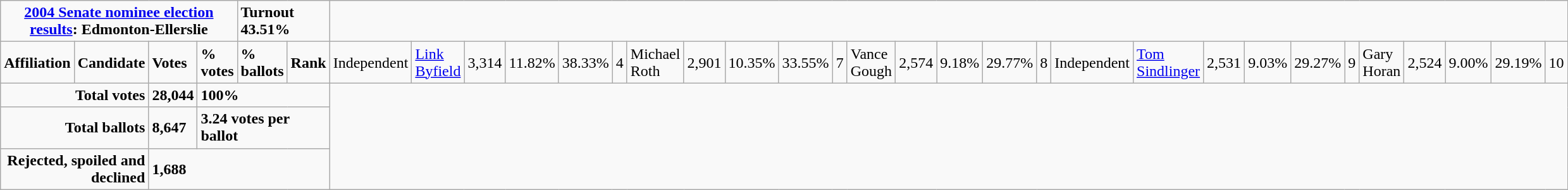<table class="wikitable">
<tr>
<td colspan="5" align=center><strong><a href='#'>2004 Senate nominee election results</a>: Edmonton-Ellerslie</strong></td>
<td colspan="2"><strong>Turnout 43.51%</strong></td>
</tr>
<tr>
<td colspan="2"><strong>Affiliation</strong></td>
<td><strong>Candidate</strong></td>
<td><strong>Votes</strong></td>
<td><strong>% votes</strong></td>
<td><strong>% ballots</strong></td>
<td><strong>Rank</strong><br>
</td>
<td>Independent</td>
<td><a href='#'>Link Byfield</a></td>
<td>3,314</td>
<td>11.82%</td>
<td>38.33%</td>
<td>4<br>
</td>
<td>Michael Roth</td>
<td>2,901</td>
<td>10.35%</td>
<td>33.55%</td>
<td>7<br>
</td>
<td>Vance Gough</td>
<td>2,574</td>
<td>9.18%</td>
<td>29.77%</td>
<td>8<br></td>
<td>Independent</td>
<td><a href='#'>Tom Sindlinger</a></td>
<td>2,531</td>
<td>9.03%</td>
<td>29.27%</td>
<td>9<br></td>
<td>Gary Horan</td>
<td>2,524</td>
<td>9.00%</td>
<td>29.19%</td>
<td>10<br>
</td>
</tr>
<tr>
<td colspan="3" align="right"><strong>Total votes</strong></td>
<td><strong>28,044</strong></td>
<td colspan="3"><strong>100%</strong></td>
</tr>
<tr>
<td colspan="3" align="right"><strong>Total ballots</strong></td>
<td><strong>8,647</strong></td>
<td colspan="3"><strong>3.24 votes per ballot</strong></td>
</tr>
<tr>
<td colspan="3" align="right"><strong>Rejected, spoiled and declined</strong></td>
<td colspan="4"><strong>1,688</strong></td>
</tr>
</table>
